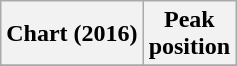<table class="wikitable plainrowheaders">
<tr>
<th scope="col">Chart (2016)</th>
<th scope="col">Peak<br>position</th>
</tr>
<tr>
</tr>
</table>
